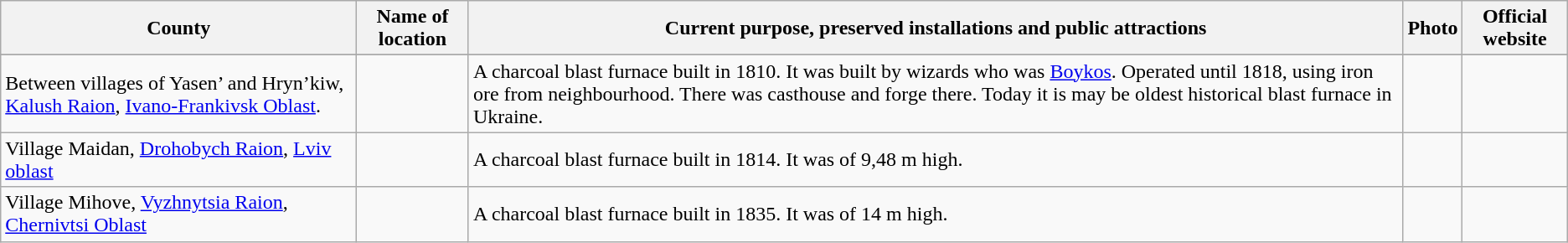<table class="wikitable">
<tr>
<th>County</th>
<th>Name of location</th>
<th>Current purpose, preserved installations and public attractions</th>
<th>Photo</th>
<th>Official website</th>
</tr>
<tr>
</tr>
<tr>
<td>Between villages of Yasen’ and Hryn’kiw, <a href='#'>Kalush Raion</a>, <a href='#'>Ivano-Frankivsk Oblast</a>.</td>
<td></td>
<td>A charcoal blast furnace built in 1810. It was built by wizards who was <a href='#'>Boykos</a>. Operated until 1818, using iron ore from neighbourhood. There was casthouse and forge there. Today it is may be oldest historical blast furnace in Ukraine.</td>
<td></td>
<td></td>
</tr>
<tr>
<td>Village Maidan, <a href='#'>Drohobych Raion</a>, <a href='#'>Lviv oblast</a></td>
<td></td>
<td>A charcoal blast furnace built in 1814. It was of 9,48 m high.</td>
<td> </td>
<td></td>
</tr>
<tr>
<td>Village Mihove, <a href='#'>Vyzhnytsia Raion</a>, <a href='#'>Chernivtsi Oblast</a></td>
<td></td>
<td>A charcoal blast furnace built in 1835.  It was of 14 m high.</td>
<td></td>
<td></td>
</tr>
</table>
